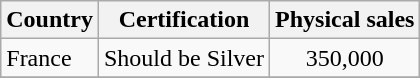<table class="wikitable">
<tr>
<th>Country</th>
<th>Certification</th>
<th>Physical sales</th>
</tr>
<tr>
<td>France</td>
<td align="center">Should be Silver</td>
<td align="center">350,000</td>
</tr>
<tr>
</tr>
</table>
